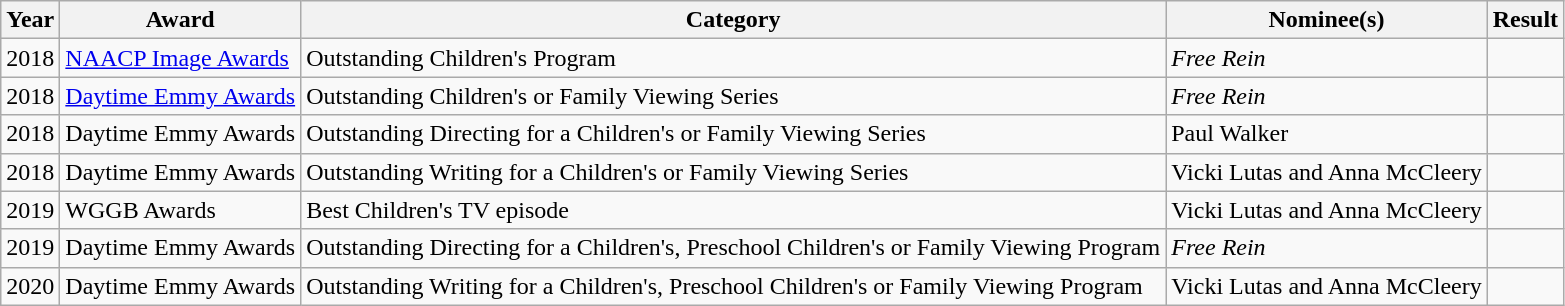<table class="wikitable">
<tr>
<th>Year</th>
<th>Award</th>
<th>Category</th>
<th>Nominee(s)</th>
<th>Result</th>
</tr>
<tr>
<td>2018</td>
<td><a href='#'>NAACP Image Awards</a></td>
<td>Outstanding Children's Program</td>
<td><em>Free Rein</em></td>
<td></td>
</tr>
<tr>
<td>2018</td>
<td><a href='#'>Daytime Emmy Awards</a></td>
<td>Outstanding Children's or Family Viewing Series</td>
<td><em>Free Rein</em></td>
<td></td>
</tr>
<tr>
<td>2018</td>
<td>Daytime Emmy Awards</td>
<td>Outstanding Directing for a Children's or Family Viewing Series</td>
<td>Paul Walker</td>
<td></td>
</tr>
<tr>
<td>2018</td>
<td>Daytime Emmy Awards</td>
<td>Outstanding Writing for a Children's or Family Viewing Series</td>
<td>Vicki Lutas and Anna McCleery</td>
<td></td>
</tr>
<tr>
<td>2019</td>
<td>WGGB Awards</td>
<td>Best Children's TV episode</td>
<td>Vicki Lutas and Anna McCleery</td>
<td></td>
</tr>
<tr>
<td>2019</td>
<td>Daytime Emmy Awards</td>
<td>Outstanding Directing for a Children's, Preschool Children's or Family Viewing Program</td>
<td><em>Free Rein</em></td>
<td></td>
</tr>
<tr>
<td>2020</td>
<td>Daytime Emmy Awards</td>
<td>Outstanding Writing for a Children's, Preschool Children's or Family Viewing Program</td>
<td>Vicki Lutas and Anna McCleery</td>
<td></td>
</tr>
</table>
